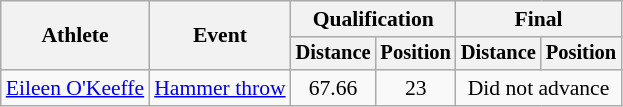<table class=wikitable style="font-size:90%">
<tr>
<th rowspan="2">Athlete</th>
<th rowspan="2">Event</th>
<th colspan="2">Qualification</th>
<th colspan="2">Final</th>
</tr>
<tr style="font-size:95%">
<th>Distance</th>
<th>Position</th>
<th>Distance</th>
<th>Position</th>
</tr>
<tr align=center>
<td align=left><a href='#'>Eileen O'Keeffe</a></td>
<td align=left><a href='#'>Hammer throw</a></td>
<td>67.66</td>
<td>23</td>
<td colspan=2>Did not advance</td>
</tr>
</table>
